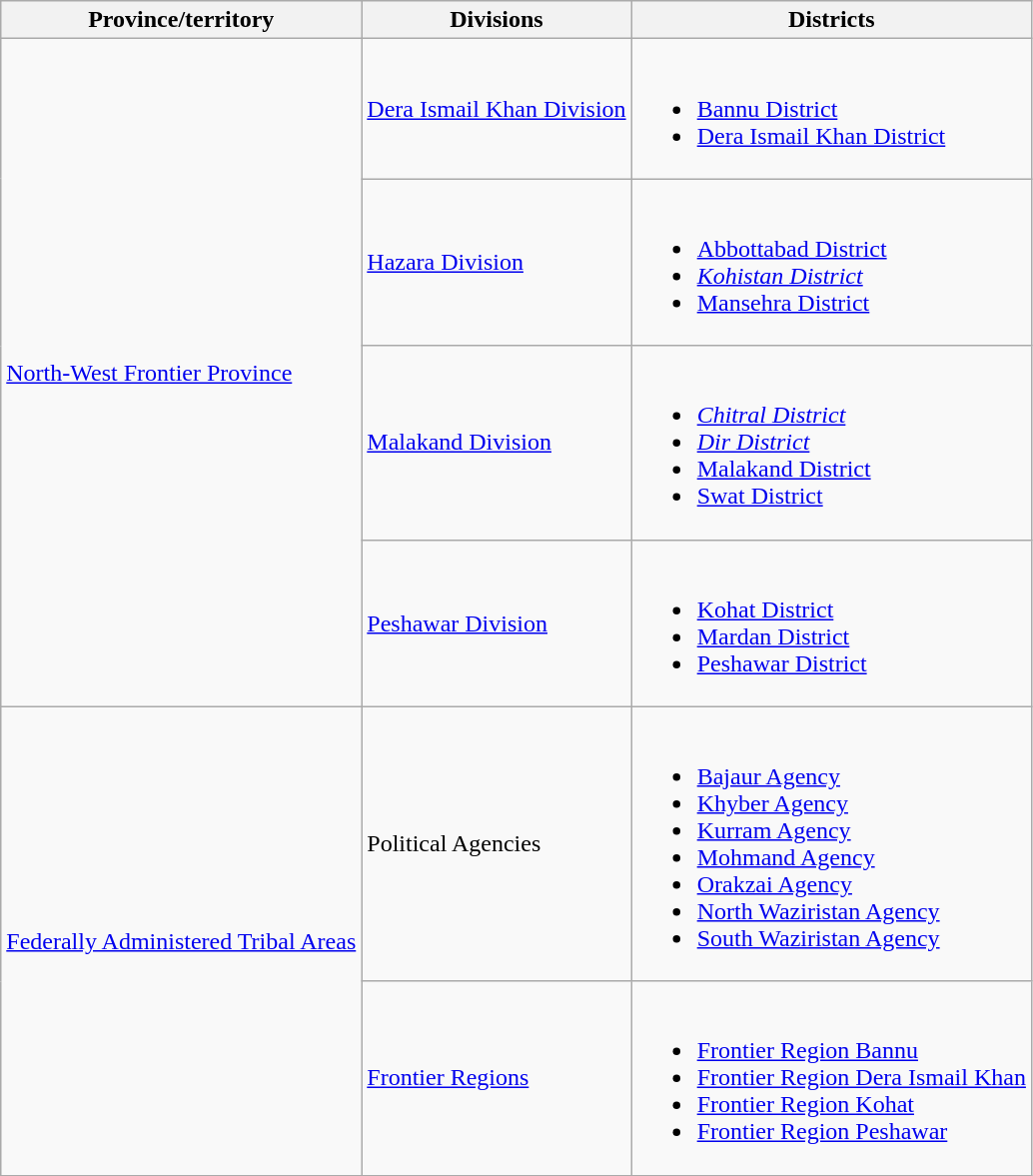<table class="wikitable sortable">
<tr>
<th>Province/territory</th>
<th>Divisions</th>
<th>Districts</th>
</tr>
<tr>
<td rowspan="4"><a href='#'>North-West Frontier Province</a></td>
<td><a href='#'>Dera Ismail Khan Division</a></td>
<td><br><ul><li><a href='#'>Bannu District</a></li><li><a href='#'>Dera Ismail Khan District</a></li></ul></td>
</tr>
<tr>
<td><a href='#'>Hazara Division</a></td>
<td><br><ul><li><a href='#'>Abbottabad District</a></li><li><em><a href='#'>Kohistan District</a></em></li><li><a href='#'>Mansehra District</a></li></ul></td>
</tr>
<tr>
<td><a href='#'>Malakand Division</a></td>
<td><br><ul><li><em><a href='#'>Chitral District</a></em></li><li><em><a href='#'>Dir District</a></em></li><li><a href='#'>Malakand District</a></li><li><a href='#'>Swat District</a></li></ul></td>
</tr>
<tr>
<td><a href='#'>Peshawar Division</a></td>
<td><br><ul><li><a href='#'>Kohat District</a></li><li><a href='#'>Mardan District</a></li><li><a href='#'>Peshawar District</a></li></ul></td>
</tr>
<tr>
<td rowspan="2"><a href='#'>Federally Administered Tribal Areas</a></td>
<td>Political Agencies</td>
<td><br><ul><li><a href='#'>Bajaur Agency</a></li><li><a href='#'>Khyber Agency</a></li><li><a href='#'>Kurram Agency</a></li><li><a href='#'>Mohmand Agency</a></li><li><a href='#'>Orakzai Agency</a></li><li><a href='#'>North Waziristan Agency</a></li><li><a href='#'>South Waziristan Agency</a></li></ul></td>
</tr>
<tr>
<td><a href='#'>Frontier Regions</a></td>
<td><br><ul><li><a href='#'>Frontier Region Bannu</a></li><li><a href='#'>Frontier Region Dera Ismail Khan</a></li><li><a href='#'>Frontier Region Kohat</a></li><li><a href='#'>Frontier Region Peshawar</a></li></ul></td>
</tr>
</table>
